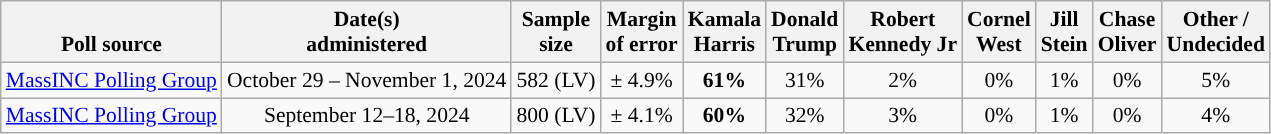<table class="wikitable sortable mw-datatable" style="font-size:90%;text-align:center;line-height:17px">
<tr valign=bottom>
<th>Poll source</th>
<th>Date(s)<br>administered</th>
<th>Sample<br>size</th>
<th>Margin<br>of error</th>
<th class="unsortable">Kamala<br>Harris<br></th>
<th class="unsortable">Donald<br>Trump<br></th>
<th class="unsortable">Robert<br>Kennedy Jr<br></th>
<th class="unsortable">Cornel<br>West<br></th>
<th class="unsortable">Jill<br>Stein<br></th>
<th class="unsortable">Chase<br>Oliver<br></th>
<th class="unsortable">Other /<br>Undecided</th>
</tr>
<tr>
<td style="text-align:left;"><a href='#'>MassINC Polling Group</a></td>
<td data-sort-value=2024-11-01>October 29 – November 1, 2024</td>
<td>582 (LV)</td>
<td>± 4.9%</td>
<td style="color:black;background-color:"><strong>61%</strong></td>
<td>31%</td>
<td>2%</td>
<td>0%</td>
<td>1%</td>
<td>0%</td>
<td>5%</td>
</tr>
<tr>
<td style="text-align:left;"><a href='#'>MassINC Polling Group</a></td>
<td data-sort-value="2024-09-18">September 12–18, 2024</td>
<td>800 (LV)</td>
<td>± 4.1%</td>
<td style="color:black;background-color:"><strong>60%</strong></td>
<td>32%</td>
<td>3%</td>
<td>0%</td>
<td>1%</td>
<td>0%</td>
<td>4%</td>
</tr>
</table>
